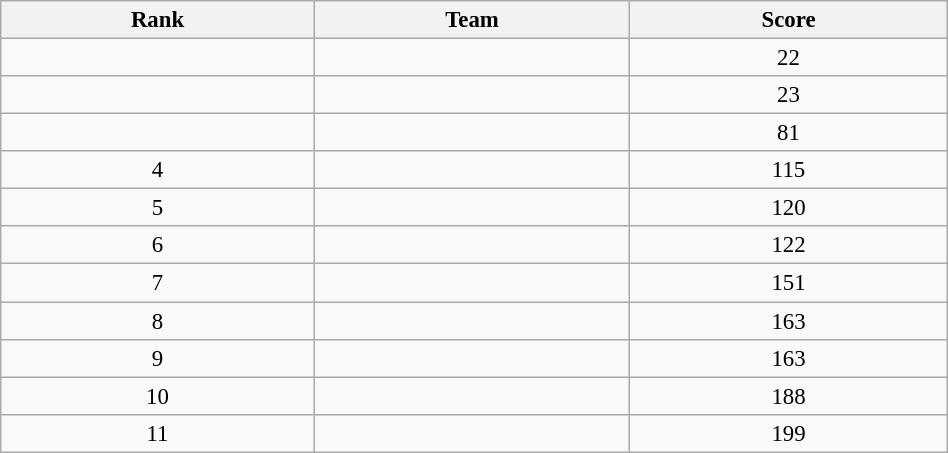<table class="wikitable sortable" style=" text-align:center; font-size:95%;" width="50%">
<tr>
<th>Rank</th>
<th>Team</th>
<th>Score</th>
</tr>
<tr>
<td align=center></td>
<td></td>
<td>22</td>
</tr>
<tr>
<td align=center></td>
<td></td>
<td>23</td>
</tr>
<tr>
<td align=center></td>
<td></td>
<td>81</td>
</tr>
<tr>
<td>4</td>
<td></td>
<td>115</td>
</tr>
<tr>
<td>5</td>
<td></td>
<td>120</td>
</tr>
<tr>
<td>6</td>
<td></td>
<td>122</td>
</tr>
<tr>
<td>7</td>
<td></td>
<td>151</td>
</tr>
<tr>
<td>8</td>
<td></td>
<td>163</td>
</tr>
<tr>
<td>9</td>
<td></td>
<td>163</td>
</tr>
<tr>
<td>10</td>
<td></td>
<td>188</td>
</tr>
<tr>
<td>11</td>
<td></td>
<td>199</td>
</tr>
</table>
